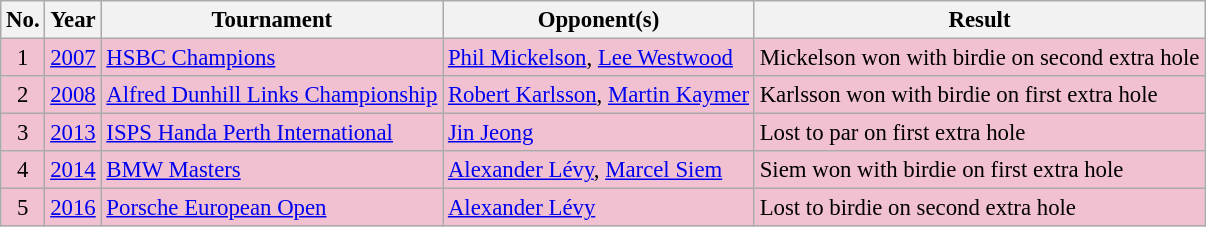<table class="wikitable" style="font-size:95%;">
<tr>
<th>No.</th>
<th>Year</th>
<th>Tournament</th>
<th>Opponent(s)</th>
<th>Result</th>
</tr>
<tr style="background:#F2C1D1;">
<td align=center>1</td>
<td><a href='#'>2007</a></td>
<td><a href='#'>HSBC Champions</a></td>
<td> <a href='#'>Phil Mickelson</a>,  <a href='#'>Lee Westwood</a></td>
<td>Mickelson won with birdie on second extra hole</td>
</tr>
<tr style="background:#F2C1D1;">
<td align=center>2</td>
<td><a href='#'>2008</a></td>
<td><a href='#'>Alfred Dunhill Links Championship</a></td>
<td> <a href='#'>Robert Karlsson</a>,  <a href='#'>Martin Kaymer</a></td>
<td>Karlsson won with birdie on first extra hole</td>
</tr>
<tr style="background:#F2C1D1;">
<td align=center>3</td>
<td><a href='#'>2013</a></td>
<td><a href='#'>ISPS Handa Perth International</a></td>
<td> <a href='#'>Jin Jeong</a></td>
<td>Lost to par on first extra hole</td>
</tr>
<tr style="background:#F2C1D1;">
<td align=center>4</td>
<td><a href='#'>2014</a></td>
<td><a href='#'>BMW Masters</a></td>
<td> <a href='#'>Alexander Lévy</a>,  <a href='#'>Marcel Siem</a></td>
<td>Siem won with birdie on first extra hole</td>
</tr>
<tr style="background:#F2C1D1;">
<td align=center>5</td>
<td><a href='#'>2016</a></td>
<td><a href='#'>Porsche European Open</a></td>
<td> <a href='#'>Alexander Lévy</a></td>
<td>Lost to birdie on second extra hole</td>
</tr>
</table>
